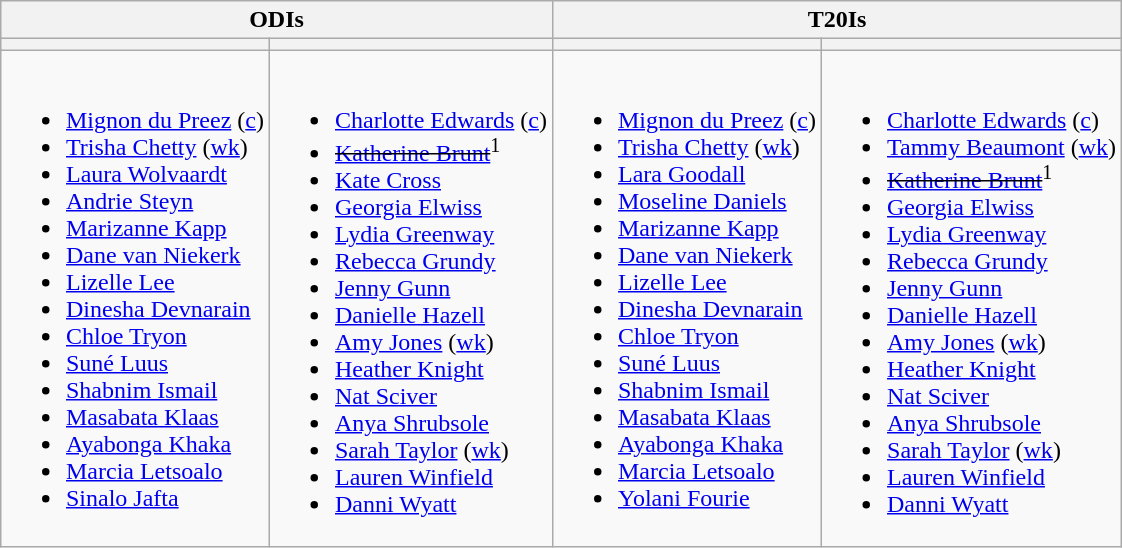<table class="wikitable" style="text-align:left; margin:auto">
<tr>
<th colspan=2>ODIs</th>
<th colspan=2>T20Is</th>
</tr>
<tr>
<th></th>
<th></th>
<th></th>
<th></th>
</tr>
<tr style="vertical-align:top">
<td><br><ul><li><a href='#'>Mignon du Preez</a> (<a href='#'>c</a>)</li><li><a href='#'>Trisha Chetty</a> (<a href='#'>wk</a>)</li><li><a href='#'>Laura Wolvaardt</a></li><li><a href='#'>Andrie Steyn</a></li><li><a href='#'>Marizanne Kapp</a></li><li><a href='#'>Dane van Niekerk</a></li><li><a href='#'>Lizelle Lee</a></li><li><a href='#'>Dinesha Devnarain</a></li><li><a href='#'>Chloe Tryon</a></li><li><a href='#'>Suné Luus</a></li><li><a href='#'>Shabnim Ismail</a></li><li><a href='#'>Masabata Klaas</a></li><li><a href='#'>Ayabonga Khaka</a></li><li><a href='#'>Marcia Letsoalo</a></li><li><a href='#'>Sinalo Jafta</a></li></ul></td>
<td><br><ul><li><a href='#'>Charlotte Edwards</a> (<a href='#'>c</a>)</li><li><s><a href='#'>Katherine Brunt</a></s><sup>1</sup></li><li><a href='#'>Kate Cross</a></li><li><a href='#'>Georgia Elwiss</a></li><li><a href='#'>Lydia Greenway</a></li><li><a href='#'>Rebecca Grundy</a></li><li><a href='#'>Jenny Gunn</a></li><li><a href='#'>Danielle Hazell</a></li><li><a href='#'>Amy Jones</a> (<a href='#'>wk</a>)</li><li><a href='#'>Heather Knight</a></li><li><a href='#'>Nat Sciver</a></li><li><a href='#'>Anya Shrubsole</a></li><li><a href='#'>Sarah Taylor</a> (<a href='#'>wk</a>)</li><li><a href='#'>Lauren Winfield</a></li><li><a href='#'>Danni Wyatt</a></li></ul></td>
<td><br><ul><li><a href='#'>Mignon du Preez</a> (<a href='#'>c</a>)</li><li><a href='#'>Trisha Chetty</a> (<a href='#'>wk</a>)</li><li><a href='#'>Lara Goodall</a></li><li><a href='#'>Moseline Daniels</a></li><li><a href='#'>Marizanne Kapp</a></li><li><a href='#'>Dane van Niekerk</a></li><li><a href='#'>Lizelle Lee</a></li><li><a href='#'>Dinesha Devnarain</a></li><li><a href='#'>Chloe Tryon</a></li><li><a href='#'>Suné Luus</a></li><li><a href='#'>Shabnim Ismail</a></li><li><a href='#'>Masabata Klaas</a></li><li><a href='#'>Ayabonga Khaka</a></li><li><a href='#'>Marcia Letsoalo</a></li><li><a href='#'>Yolani Fourie</a></li></ul></td>
<td><br><ul><li><a href='#'>Charlotte Edwards</a> (<a href='#'>c</a>)</li><li><a href='#'>Tammy Beaumont</a> (<a href='#'>wk</a>)</li><li><s><a href='#'>Katherine Brunt</a></s><sup>1</sup></li><li><a href='#'>Georgia Elwiss</a></li><li><a href='#'>Lydia Greenway</a></li><li><a href='#'>Rebecca Grundy</a></li><li><a href='#'>Jenny Gunn</a></li><li><a href='#'>Danielle Hazell</a></li><li><a href='#'>Amy Jones</a> (<a href='#'>wk</a>)</li><li><a href='#'>Heather Knight</a></li><li><a href='#'>Nat Sciver</a></li><li><a href='#'>Anya Shrubsole</a></li><li><a href='#'>Sarah Taylor</a> (<a href='#'>wk</a>)</li><li><a href='#'>Lauren Winfield</a></li><li><a href='#'>Danni Wyatt</a></li></ul></td>
</tr>
</table>
